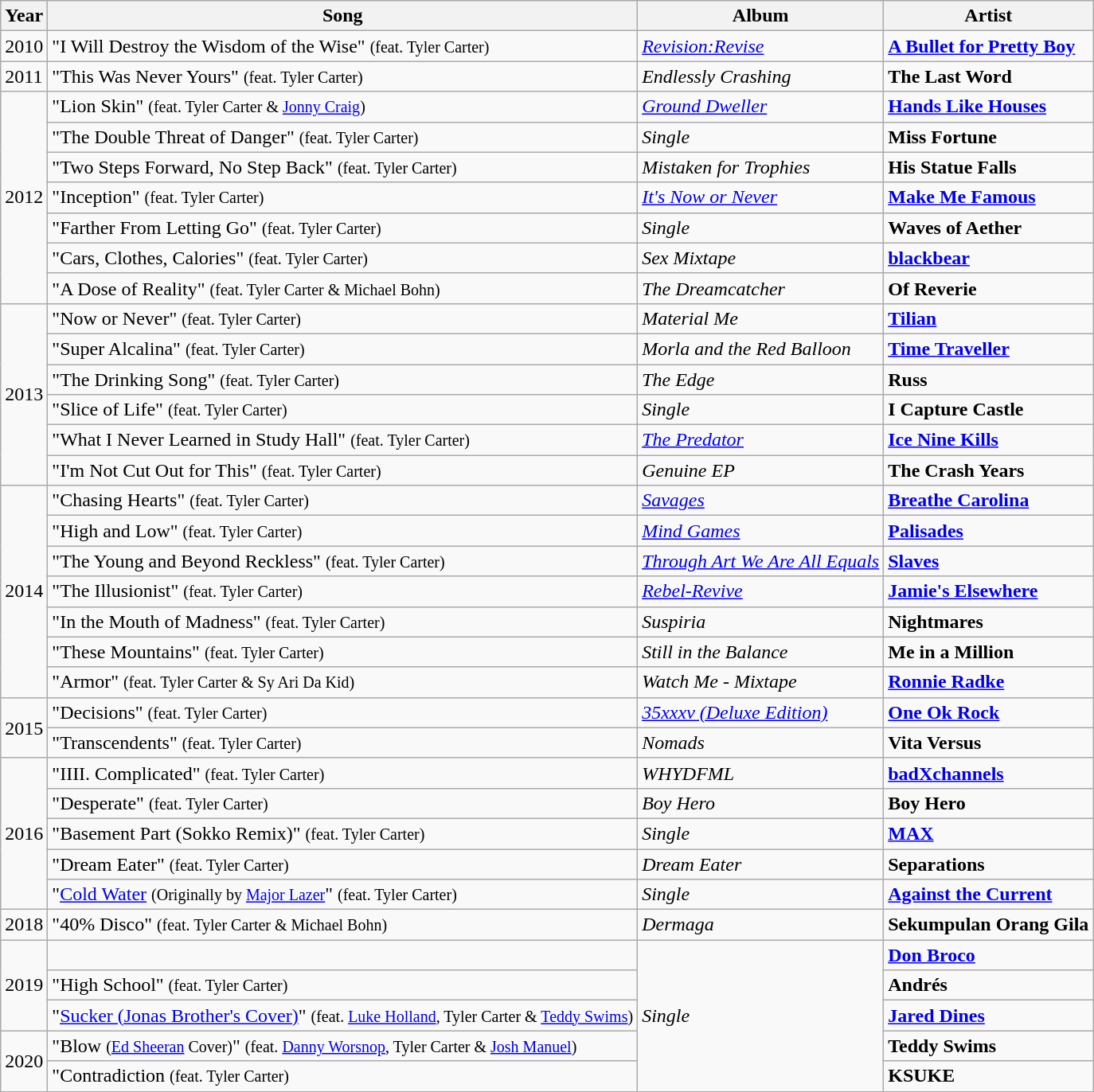<table class="wikitable">
<tr>
<th>Year</th>
<th>Song</th>
<th>Album</th>
<th>Artist</th>
</tr>
<tr>
<td>2010</td>
<td>"I Will Destroy the Wisdom of the Wise" <small>(feat. Tyler Carter)</small></td>
<td><em><a href='#'>Revision:Revise</a></em></td>
<td><strong><a href='#'>A Bullet for Pretty Boy</a></strong></td>
</tr>
<tr>
<td>2011</td>
<td>"This Was Never Yours" <small>(feat. Tyler Carter)</small></td>
<td><em>Endlessly Crashing</em></td>
<td><strong>The Last Word</strong></td>
</tr>
<tr>
<td rowspan=7>2012</td>
<td>"Lion Skin" <small>(feat. Tyler Carter & <a href='#'>Jonny Craig</a>)</small></td>
<td><em><a href='#'>Ground Dweller</a></em></td>
<td><strong><a href='#'>Hands Like Houses</a></strong></td>
</tr>
<tr>
<td>"The Double Threat of Danger" <small>(feat. Tyler Carter)</small></td>
<td><em>Single</em></td>
<td><strong>Miss Fortune</strong></td>
</tr>
<tr>
<td>"Two Steps Forward, No Step Back" <small>(feat. Tyler Carter)</small></td>
<td><em>Mistaken for Trophies</em></td>
<td><strong>His Statue Falls</strong></td>
</tr>
<tr>
<td>"Inception" <small>(feat. Tyler Carter)</small></td>
<td><em><a href='#'>It's Now or Never</a></em></td>
<td><strong><a href='#'>Make Me Famous</a></strong></td>
</tr>
<tr>
<td>"Farther From Letting Go" <small>(feat. Tyler Carter)</small></td>
<td><em>Single</em></td>
<td><strong>Waves of Aether</strong></td>
</tr>
<tr>
<td>"Cars, Clothes, Calories" <small>(feat. Tyler Carter)</small></td>
<td><em>Sex Mixtape</em></td>
<td><strong><a href='#'>blackbear</a></strong></td>
</tr>
<tr>
<td>"A Dose of Reality" <small>(feat. Tyler Carter & Michael Bohn)</small></td>
<td><em>The Dreamcatcher</em></td>
<td><strong>Of Reverie</strong></td>
</tr>
<tr>
<td rowspan=6>2013</td>
<td>"Now or Never" <small>(feat. Tyler Carter)</small></td>
<td><em>Material Me</em></td>
<td><strong><a href='#'>Tilian</a></strong></td>
</tr>
<tr>
<td>"Super Alcalina" <small>(feat. Tyler Carter)</small></td>
<td><em>Morla and the Red Balloon</em></td>
<td><strong><a href='#'>Time Traveller</a></strong></td>
</tr>
<tr>
<td>"The Drinking Song" <small>(feat. Tyler Carter)</small></td>
<td><em>The Edge</em></td>
<td><strong>Russ</strong></td>
</tr>
<tr>
<td>"Slice of Life" <small>(feat. Tyler Carter)</small></td>
<td><em>Single</em></td>
<td><strong>I Capture Castle</strong></td>
</tr>
<tr>
<td>"What I Never Learned in Study Hall" <small>(feat. Tyler Carter)</small></td>
<td><em><a href='#'>The Predator</a></em></td>
<td><strong><a href='#'>Ice Nine Kills</a></strong></td>
</tr>
<tr>
<td>"I'm Not Cut Out for This" <small>(feat. Tyler Carter)</small></td>
<td><em>Genuine EP</em></td>
<td><strong>The Crash Years</strong></td>
</tr>
<tr>
<td rowspan=7>2014</td>
<td>"Chasing Hearts" <small>(feat. Tyler Carter)</small></td>
<td><em><a href='#'>Savages</a></em></td>
<td><strong><a href='#'>Breathe Carolina</a></strong></td>
</tr>
<tr>
<td>"High and Low" <small>(feat. Tyler Carter)</small></td>
<td><em><a href='#'>Mind Games</a></em></td>
<td><strong><a href='#'>Palisades</a></strong></td>
</tr>
<tr>
<td>"The Young and Beyond Reckless" <small>(feat. Tyler Carter)</small></td>
<td><em><a href='#'>Through Art We Are All Equals</a></em></td>
<td><strong><a href='#'>Slaves</a></strong></td>
</tr>
<tr>
<td>"The Illusionist" <small>(feat. Tyler Carter)</small></td>
<td><em><a href='#'>Rebel-Revive</a></em></td>
<td><strong><a href='#'>Jamie's Elsewhere</a></strong></td>
</tr>
<tr>
<td>"In the Mouth of Madness" <small>(feat. Tyler Carter)</small></td>
<td><em>Suspiria</em></td>
<td><strong>Nightmares</strong></td>
</tr>
<tr>
<td>"These Mountains" <small>(feat. Tyler Carter)</small></td>
<td><em>Still in the Balance</em></td>
<td><strong>Me in a Million</strong></td>
</tr>
<tr>
<td>"Armor" <small>(feat. Tyler Carter & Sy Ari Da Kid)</small></td>
<td><em>Watch Me - Mixtape</em></td>
<td><strong><a href='#'>Ronnie Radke</a></strong></td>
</tr>
<tr>
<td rowspan=2>2015</td>
<td>"Decisions" <small>(feat. Tyler Carter)</small></td>
<td><em><a href='#'>35xxxv (Deluxe Edition)</a></em></td>
<td><strong><a href='#'>One Ok Rock</a></strong></td>
</tr>
<tr>
<td>"Transcendents" <small>(feat. Tyler Carter)</small></td>
<td><em>Nomads</em></td>
<td><strong>Vita Versus</strong></td>
</tr>
<tr>
<td rowspan=5>2016</td>
<td>"IIII. Complicated" <small>(feat. Tyler Carter)</small></td>
<td><em>WHYDFML</em></td>
<td><strong><a href='#'>badXchannels</a></strong></td>
</tr>
<tr>
<td>"Desperate" <small>(feat. Tyler Carter)</small></td>
<td><em>Boy Hero</em></td>
<td><strong>Boy Hero</strong></td>
</tr>
<tr>
<td>"Basement Part (Sokko Remix)" <small>(feat. Tyler Carter)</small></td>
<td><em>Single</em></td>
<td><strong><a href='#'>MAX</a></strong></td>
</tr>
<tr>
<td>"Dream Eater" <small>(feat. Tyler Carter)</small></td>
<td><em>Dream Eater</em></td>
<td><strong>Separations</strong></td>
</tr>
<tr>
<td>"<a href='#'>Cold Water</a> <small>(Originally by <a href='#'>Major Lazer</a></small>" <small>(feat. Tyler Carter)</small></td>
<td><em>Single</em></td>
<td><strong><a href='#'>Against the Current</a></strong></td>
</tr>
<tr>
<td>2018</td>
<td>"40% Disco" <small>(feat. Tyler Carter & Michael Bohn)</small></td>
<td><em>Dermaga</em></td>
<td><strong>Sekumpulan Orang Gila</strong></td>
</tr>
<tr>
<td rowspan=3>2019</td>
<td "Action" ></td>
<td rowspan=5><em>Single</em></td>
<td><strong><a href='#'>Don Broco</a></strong></td>
</tr>
<tr>
<td>"High School" <small>(feat. Tyler Carter)</small></td>
<td><strong>Andrés</strong></td>
</tr>
<tr>
<td>"<a href='#'>Sucker (Jonas Brother's Cover)</a>" <small>(feat. <a href='#'>Luke Holland</a>, Tyler Carter & <a href='#'>Teddy Swims</a>)</small></td>
<td><strong><a href='#'>Jared Dines</a></strong></td>
</tr>
<tr>
<td rowspan=2>2020</td>
<td>"Blow <small>(<a href='#'>Ed Sheeran</a> Cover)</small>" <small>(feat. <a href='#'>Danny Worsnop</a>, Tyler Carter & <a href='#'>Josh Manuel</a>)</small></td>
<td><strong>Teddy Swims</strong></td>
</tr>
<tr>
<td>"Contradiction <small>(feat. Tyler Carter)</small></td>
<td><strong>KSUKE</strong></td>
</tr>
</table>
